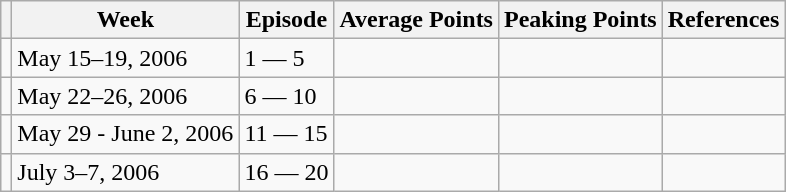<table class="wikitable">
<tr>
<th></th>
<th>Week</th>
<th>Episode</th>
<th>Average Points</th>
<th>Peaking Points</th>
<th>References</th>
</tr>
<tr>
<td></td>
<td>May 15–19, 2006</td>
<td>1 — 5</td>
<td></td>
<td></td>
<td></td>
</tr>
<tr>
<td></td>
<td>May 22–26, 2006</td>
<td>6 — 10</td>
<td></td>
<td></td>
<td></td>
</tr>
<tr>
<td></td>
<td>May 29 - June 2, 2006</td>
<td>11 — 15</td>
<td></td>
<td></td>
<td></td>
</tr>
<tr>
<td></td>
<td>July 3–7, 2006</td>
<td>16 — 20</td>
<td></td>
<td></td>
<td></td>
</tr>
</table>
